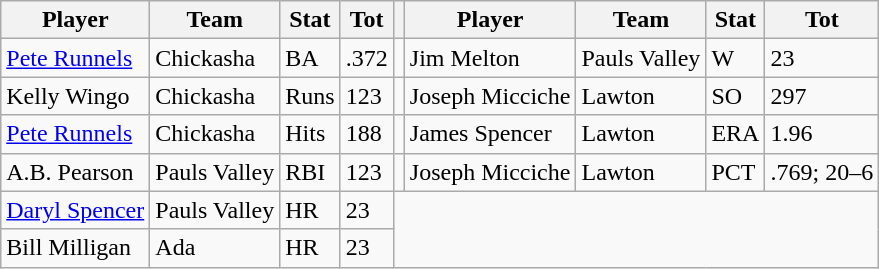<table class="wikitable">
<tr>
<th>Player</th>
<th>Team</th>
<th>Stat</th>
<th>Tot</th>
<th></th>
<th>Player</th>
<th>Team</th>
<th>Stat</th>
<th>Tot</th>
</tr>
<tr>
<td><a href='#'>Pete Runnels</a></td>
<td>Chickasha</td>
<td>BA</td>
<td>.372</td>
<td></td>
<td>Jim Melton</td>
<td>Pauls Valley</td>
<td>W</td>
<td>23</td>
</tr>
<tr>
<td>Kelly Wingo</td>
<td>Chickasha</td>
<td>Runs</td>
<td>123</td>
<td></td>
<td>Joseph Micciche</td>
<td>Lawton</td>
<td>SO</td>
<td>297</td>
</tr>
<tr>
<td><a href='#'>Pete Runnels</a></td>
<td>Chickasha</td>
<td>Hits</td>
<td>188</td>
<td></td>
<td>James Spencer</td>
<td>Lawton</td>
<td>ERA</td>
<td>1.96</td>
</tr>
<tr>
<td>A.B. Pearson</td>
<td>Pauls Valley</td>
<td>RBI</td>
<td>123</td>
<td></td>
<td>Joseph Micciche</td>
<td>Lawton</td>
<td>PCT</td>
<td>.769; 20–6</td>
</tr>
<tr>
<td><a href='#'>Daryl Spencer</a></td>
<td>Pauls Valley</td>
<td>HR</td>
<td>23</td>
</tr>
<tr>
<td>Bill Milligan</td>
<td>Ada</td>
<td>HR</td>
<td>23</td>
</tr>
</table>
